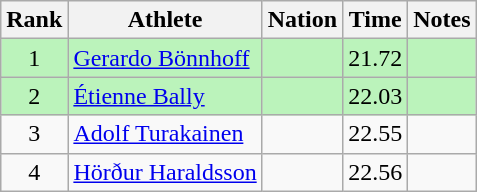<table class="wikitable sortable" style="text-align:center">
<tr>
<th>Rank</th>
<th>Athlete</th>
<th>Nation</th>
<th>Time</th>
<th>Notes</th>
</tr>
<tr bgcolor=bbf3bb>
<td>1</td>
<td align=left><a href='#'>Gerardo Bönnhoff</a></td>
<td align=left></td>
<td>21.72</td>
<td></td>
</tr>
<tr bgcolor=bbf3bb>
<td>2</td>
<td align=left><a href='#'>Étienne Bally</a></td>
<td align=left></td>
<td>22.03</td>
<td></td>
</tr>
<tr>
<td>3</td>
<td align=left><a href='#'>Adolf Turakainen</a></td>
<td align=left></td>
<td>22.55</td>
<td></td>
</tr>
<tr>
<td>4</td>
<td align=left><a href='#'>Hörður Haraldsson</a></td>
<td align=left></td>
<td>22.56</td>
<td></td>
</tr>
</table>
